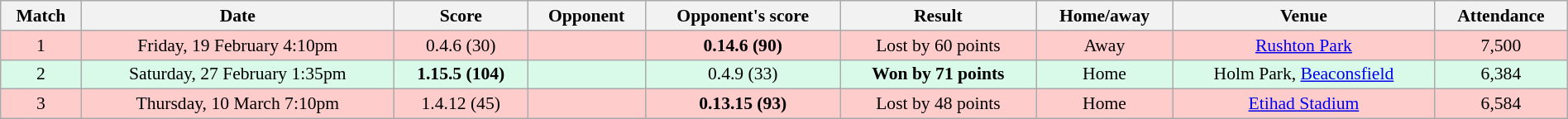<table class="wikitable" style="font-size:90%; text-align:center; width: 100%; margin-left: auto; margin-right: auto;">
<tr>
<th>Match</th>
<th>Date</th>
<th>Score</th>
<th>Opponent</th>
<th>Opponent's score</th>
<th>Result</th>
<th>Home/away</th>
<th>Venue</th>
<th>Attendance</th>
</tr>
<tr style="background:#fcc;">
<td>1</td>
<td>Friday, 19 February 4:10pm</td>
<td>0.4.6 (30)</td>
<td></td>
<td><strong>0.14.6 (90)</strong></td>
<td>Lost by 60 points</td>
<td>Away</td>
<td><a href='#'>Rushton Park</a></td>
<td>7,500</td>
</tr>
<tr style="background:#d9f9e9;">
<td>2</td>
<td>Saturday, 27 February 1:35pm</td>
<td><strong>1.15.5 (104)</strong></td>
<td></td>
<td>0.4.9 (33)</td>
<td><strong>Won by 71 points</strong></td>
<td>Home</td>
<td>Holm Park, <a href='#'>Beaconsfield</a></td>
<td>6,384</td>
</tr>
<tr style="background:#fcc;">
<td>3</td>
<td>Thursday, 10 March 7:10pm</td>
<td>1.4.12 (45)</td>
<td></td>
<td><strong>0.13.15 (93)</strong></td>
<td>Lost by 48 points</td>
<td>Home</td>
<td><a href='#'>Etihad Stadium</a></td>
<td>6,584</td>
</tr>
</table>
